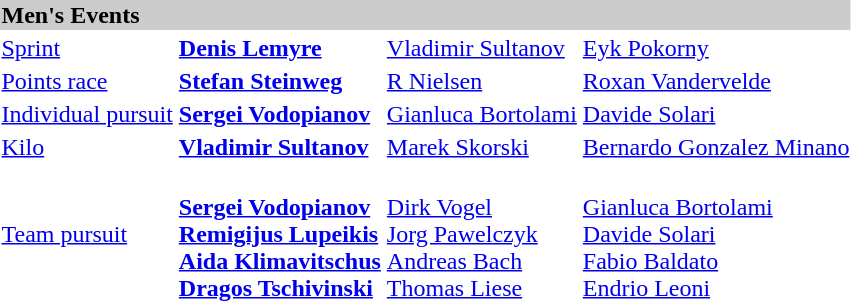<table>
<tr bgcolor="#cccccc">
<td colspan=4><strong>Men's Events</strong></td>
</tr>
<tr>
<td><a href='#'>Sprint</a> <br></td>
<td><strong><a href='#'>Denis Lemyre</a><br><small></small> </strong></td>
<td><a href='#'>Vladimir Sultanov</a><br><small></small></td>
<td><a href='#'>Eyk Pokorny</a><br><small></small></td>
</tr>
<tr>
<td><a href='#'>Points race</a> <br></td>
<td><strong><a href='#'>Stefan Steinweg</a><br><small></small> </strong></td>
<td><a href='#'>R Nielsen</a><br><small></small></td>
<td><a href='#'>Roxan Vandervelde</a><br><small></small></td>
</tr>
<tr>
<td><a href='#'>Individual pursuit</a> <br></td>
<td><strong><a href='#'>Sergei Vodopianov</a><br><small></small></strong></td>
<td><a href='#'>Gianluca Bortolami</a><br><small></small></td>
<td><a href='#'>Davide Solari</a><br><small></small></td>
</tr>
<tr>
<td><a href='#'>Kilo</a> <br></td>
<td><strong><a href='#'>Vladimir Sultanov</a><br><small></small> </strong></td>
<td><a href='#'>Marek Skorski</a><br><small></small></td>
<td><a href='#'>Bernardo Gonzalez Minano</a><br><small></small></td>
</tr>
<tr>
<td><a href='#'>Team pursuit</a> <br></td>
<td><strong><br><a href='#'>Sergei Vodopianov</a><br><a href='#'>Remigijus Lupeikis</a><br><a href='#'>Aida Klimavitschus</a><br><a href='#'>Dragos Tschivinski</a></strong></td>
<td><br><a href='#'>Dirk Vogel</a><br><a href='#'>Jorg Pawelczyk</a><br><a href='#'>Andreas Bach</a><br><a href='#'>Thomas Liese</a></td>
<td><br><a href='#'>Gianluca Bortolami</a><br><a href='#'>Davide Solari</a><br><a href='#'>Fabio Baldato</a><br><a href='#'>Endrio Leoni</a></td>
</tr>
</table>
